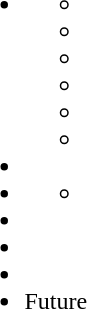<table ----- style="vertical-align:top;">
<tr>
<td><br><ul><li><ul><li></li><li></li><li></li><li></li><li></li><li></li></ul></li><li></li><li><ul><li></li></ul></li><li></li><li></li><li></li><li>Future </li></ul></td>
</tr>
</table>
